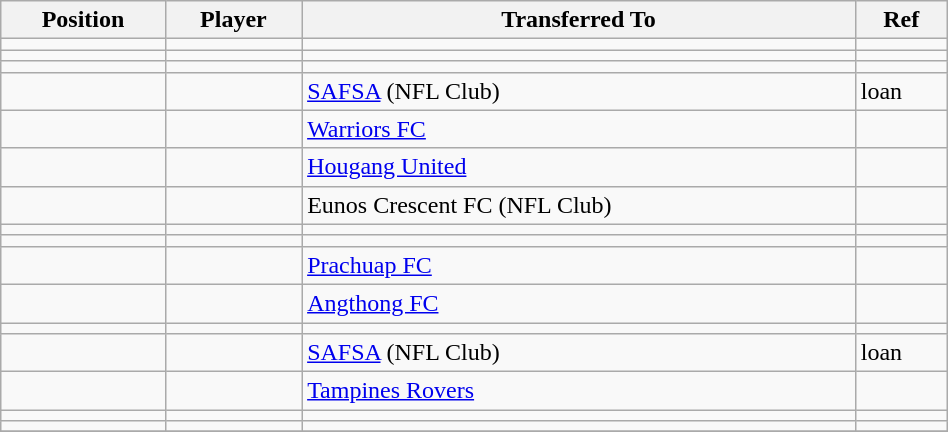<table class="wikitable sortable" style="width:50%; text-align:center; font-size:100%; text-align:left;">
<tr>
<th><strong>Position</strong></th>
<th><strong>Player</strong></th>
<th><strong>Transferred To</strong></th>
<th><strong>Ref</strong></th>
</tr>
<tr>
<td></td>
<td></td>
<td></td>
<td></td>
</tr>
<tr>
<td></td>
<td></td>
<td></td>
<td></td>
</tr>
<tr>
<td></td>
<td></td>
<td></td>
<td></td>
</tr>
<tr>
<td></td>
<td></td>
<td><a href='#'>SAFSA</a> (NFL Club)</td>
<td>loan</td>
</tr>
<tr>
<td></td>
<td></td>
<td><a href='#'>Warriors FC</a></td>
<td></td>
</tr>
<tr>
<td></td>
<td></td>
<td><a href='#'>Hougang United</a></td>
<td></td>
</tr>
<tr>
<td></td>
<td></td>
<td>Eunos Crescent FC (NFL Club)</td>
<td></td>
</tr>
<tr>
<td></td>
<td></td>
<td></td>
<td></td>
</tr>
<tr>
<td></td>
<td></td>
<td></td>
<td></td>
</tr>
<tr>
<td></td>
<td></td>
<td> <a href='#'>Prachuap FC</a></td>
<td></td>
</tr>
<tr>
<td></td>
<td></td>
<td> <a href='#'>Angthong FC</a></td>
<td></td>
</tr>
<tr>
<td></td>
<td></td>
<td></td>
<td></td>
</tr>
<tr>
<td></td>
<td></td>
<td><a href='#'>SAFSA</a> (NFL Club)</td>
<td>loan</td>
</tr>
<tr>
<td></td>
<td></td>
<td><a href='#'>Tampines Rovers</a></td>
<td></td>
</tr>
<tr>
<td></td>
<td></td>
<td></td>
<td></td>
</tr>
<tr>
<td></td>
<td></td>
<td></td>
<td></td>
</tr>
<tr>
</tr>
</table>
